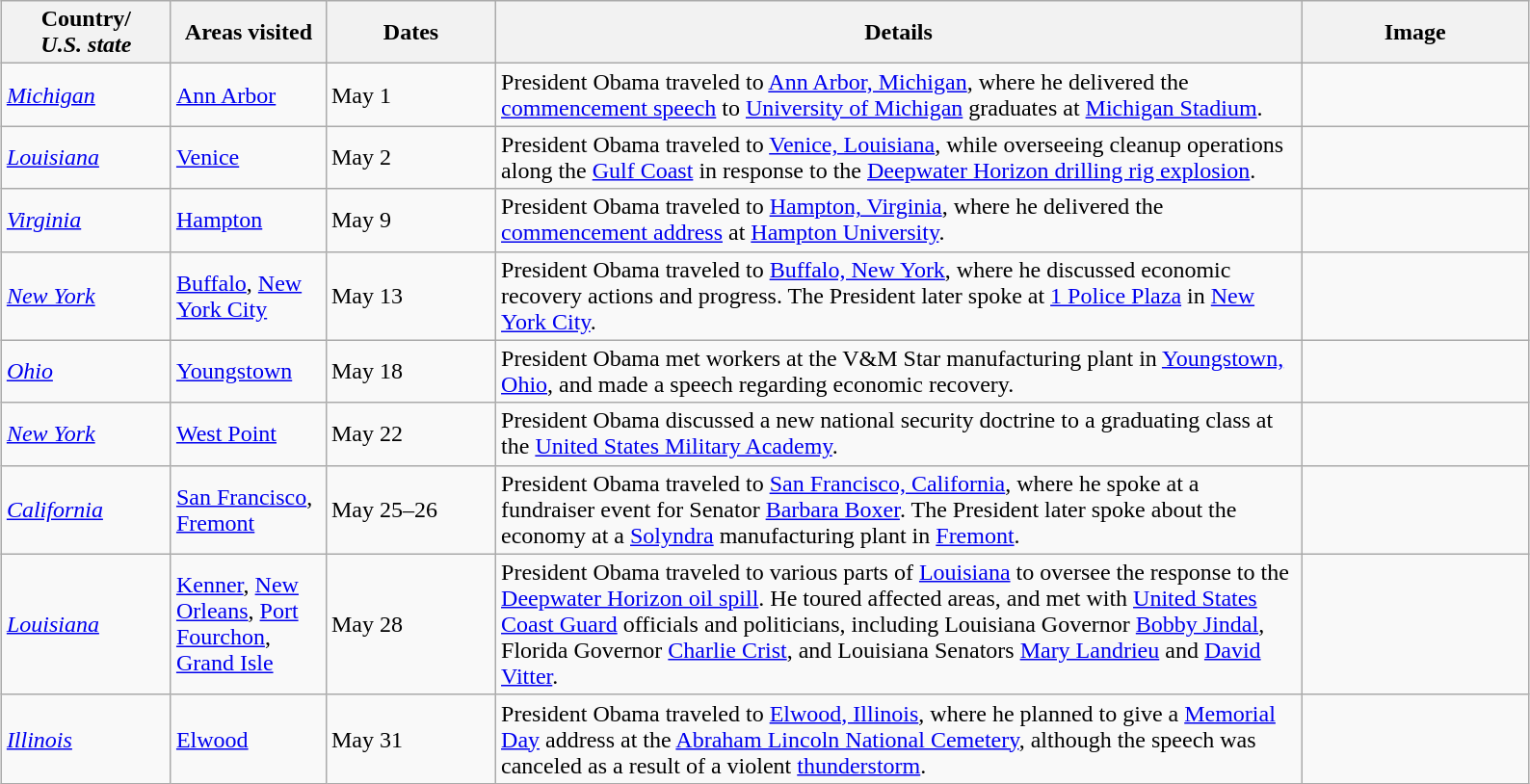<table class="wikitable" style="margin: 1em auto 1em auto">
<tr>
<th width=110>Country/<br><em>U.S. state</em></th>
<th width=100>Areas visited</th>
<th width=110>Dates</th>
<th width=550>Details</th>
<th width=150>Image</th>
</tr>
<tr>
<td> <em><a href='#'>Michigan</a></em></td>
<td><a href='#'>Ann Arbor</a></td>
<td>May 1</td>
<td>President Obama traveled to <a href='#'>Ann Arbor, Michigan</a>, where he delivered the <a href='#'>commencement speech</a> to <a href='#'>University of Michigan</a> graduates at <a href='#'>Michigan Stadium</a>.</td>
<td></td>
</tr>
<tr>
<td> <em><a href='#'>Louisiana</a></em></td>
<td><a href='#'>Venice</a></td>
<td>May 2</td>
<td>President Obama traveled to <a href='#'>Venice, Louisiana</a>, while overseeing cleanup operations along the <a href='#'>Gulf Coast</a> in response to the <a href='#'>Deepwater Horizon drilling rig explosion</a>.</td>
<td></td>
</tr>
<tr>
<td> <em><a href='#'>Virginia</a></em></td>
<td><a href='#'>Hampton</a></td>
<td>May 9</td>
<td>President Obama traveled to <a href='#'>Hampton, Virginia</a>, where he delivered the <a href='#'>commencement address</a> at <a href='#'>Hampton University</a>.</td>
<td></td>
</tr>
<tr>
<td> <em><a href='#'>New York</a></em></td>
<td><a href='#'>Buffalo</a>, <a href='#'>New York City</a></td>
<td>May 13</td>
<td>President Obama traveled to <a href='#'>Buffalo, New York</a>, where he discussed economic recovery actions and progress. The President later spoke at <a href='#'>1 Police Plaza</a> in <a href='#'>New York City</a>.</td>
<td></td>
</tr>
<tr>
<td> <em><a href='#'>Ohio</a></em></td>
<td><a href='#'>Youngstown</a></td>
<td>May 18</td>
<td>President Obama met workers at the V&M Star manufacturing plant in <a href='#'>Youngstown, Ohio</a>, and made a speech regarding economic recovery.</td>
<td></td>
</tr>
<tr>
<td> <em><a href='#'>New York</a></em></td>
<td><a href='#'>West Point</a></td>
<td>May 22</td>
<td>President Obama discussed a new national security doctrine to a graduating class at the <a href='#'>United States Military Academy</a>.</td>
<td></td>
</tr>
<tr>
<td> <em><a href='#'>California</a></em></td>
<td><a href='#'>San Francisco</a>, <a href='#'>Fremont</a></td>
<td>May 25–26</td>
<td>President Obama traveled to <a href='#'>San Francisco, California</a>, where he spoke at a fundraiser event for Senator <a href='#'>Barbara Boxer</a>. The President later spoke about the economy at a <a href='#'>Solyndra</a> manufacturing plant in <a href='#'>Fremont</a>.</td>
<td></td>
</tr>
<tr>
<td> <em><a href='#'>Louisiana</a></em></td>
<td><a href='#'>Kenner</a>, <a href='#'>New Orleans</a>, <a href='#'>Port Fourchon</a>, <a href='#'>Grand Isle</a></td>
<td>May 28</td>
<td>President Obama traveled to various parts of <a href='#'>Louisiana</a> to oversee the response to the <a href='#'>Deepwater Horizon oil spill</a>. He toured affected areas, and met with <a href='#'>United States Coast Guard</a> officials and politicians, including Louisiana Governor <a href='#'>Bobby Jindal</a>, Florida Governor <a href='#'>Charlie Crist</a>, and Louisiana Senators <a href='#'>Mary Landrieu</a> and <a href='#'>David Vitter</a>.</td>
<td></td>
</tr>
<tr>
<td> <em><a href='#'>Illinois</a></em></td>
<td><a href='#'>Elwood</a></td>
<td>May 31</td>
<td>President Obama traveled to <a href='#'>Elwood, Illinois</a>, where he planned to give a <a href='#'>Memorial Day</a> address at the <a href='#'>Abraham Lincoln National Cemetery</a>, although the speech was canceled as a result of a violent <a href='#'>thunderstorm</a>.</td>
<td></td>
</tr>
</table>
